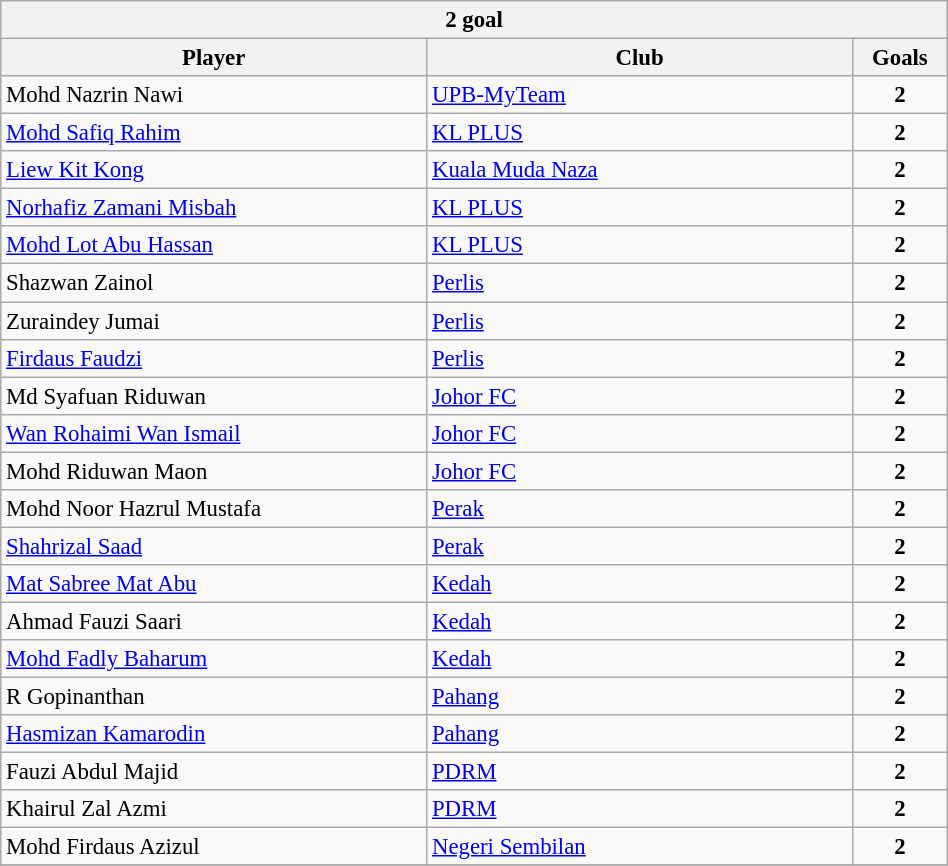<table class="wikitable collapsible collapsed" border="2" cellpadding="2" cellspacing="0" style="margin: 1em 1em 1em 0; font-size: 95%; background: #f9f9f9; border: 1px #aaa solid; border-collapse: collapse;" width="50%">
<tr>
<th colspan="4" style="text-align:center;">2 goal</th>
</tr>
<tr bgcolor="#efefef">
<th width=45%>Player</th>
<th width=45%>Club</th>
<th>Goals</th>
</tr>
<tr>
<td>Mohd Nazrin Nawi</td>
<td><a href='#'>UPB-MyTeam</a></td>
<td align=center><strong>2</strong></td>
</tr>
<tr>
<td><a href='#'>Mohd Safiq Rahim</a></td>
<td><a href='#'>KL PLUS</a></td>
<td align=center><strong>2</strong></td>
</tr>
<tr>
<td><a href='#'>Liew Kit Kong</a></td>
<td><a href='#'>Kuala Muda Naza</a></td>
<td align=center><strong>2</strong></td>
</tr>
<tr>
<td><a href='#'>Norhafiz Zamani Misbah</a></td>
<td><a href='#'>KL PLUS</a></td>
<td align=center><strong>2</strong></td>
</tr>
<tr>
<td><a href='#'>Mohd Lot Abu Hassan</a></td>
<td><a href='#'>KL PLUS</a></td>
<td align=center><strong>2</strong></td>
</tr>
<tr>
<td>Shazwan Zainol</td>
<td><a href='#'>Perlis</a></td>
<td align=center><strong>2</strong></td>
</tr>
<tr>
<td>Zuraindey Jumai</td>
<td><a href='#'>Perlis</a></td>
<td align=center><strong>2</strong></td>
</tr>
<tr>
<td><a href='#'>Firdaus Faudzi</a></td>
<td><a href='#'>Perlis</a></td>
<td align=center><strong>2</strong></td>
</tr>
<tr>
<td>Md Syafuan Riduwan</td>
<td><a href='#'>Johor FC</a></td>
<td align=center><strong>2</strong></td>
</tr>
<tr>
<td><a href='#'>Wan Rohaimi Wan Ismail</a></td>
<td><a href='#'>Johor FC</a></td>
<td align=center><strong>2</strong></td>
</tr>
<tr>
<td>Mohd Riduwan Maon</td>
<td><a href='#'>Johor FC</a></td>
<td align=center><strong>2</strong></td>
</tr>
<tr>
<td>Mohd Noor Hazrul Mustafa</td>
<td><a href='#'>Perak</a></td>
<td align=center><strong>2</strong></td>
</tr>
<tr>
<td><a href='#'>Shahrizal Saad</a></td>
<td><a href='#'>Perak</a></td>
<td align=center><strong>2</strong></td>
</tr>
<tr>
<td><a href='#'>Mat Sabree Mat Abu</a></td>
<td><a href='#'>Kedah</a></td>
<td align=center><strong>2</strong></td>
</tr>
<tr>
<td>Ahmad Fauzi Saari</td>
<td><a href='#'>Kedah</a></td>
<td align=center><strong>2</strong></td>
</tr>
<tr>
<td><a href='#'>Mohd Fadly Baharum</a></td>
<td><a href='#'>Kedah</a></td>
<td align=center><strong>2</strong></td>
</tr>
<tr>
<td>R Gopinanthan</td>
<td><a href='#'>Pahang</a></td>
<td align=center><strong>2</strong></td>
</tr>
<tr>
<td><a href='#'>Hasmizan Kamarodin</a></td>
<td><a href='#'>Pahang</a></td>
<td align=center><strong>2</strong></td>
</tr>
<tr>
<td>Fauzi Abdul Majid</td>
<td><a href='#'>PDRM</a></td>
<td align=center><strong>2</strong></td>
</tr>
<tr>
<td>Khairul Zal Azmi</td>
<td><a href='#'>PDRM</a></td>
<td align=center><strong>2</strong></td>
</tr>
<tr>
<td>Mohd Firdaus Azizul</td>
<td><a href='#'>Negeri Sembilan</a></td>
<td align=center><strong>2</strong></td>
</tr>
<tr>
</tr>
</table>
